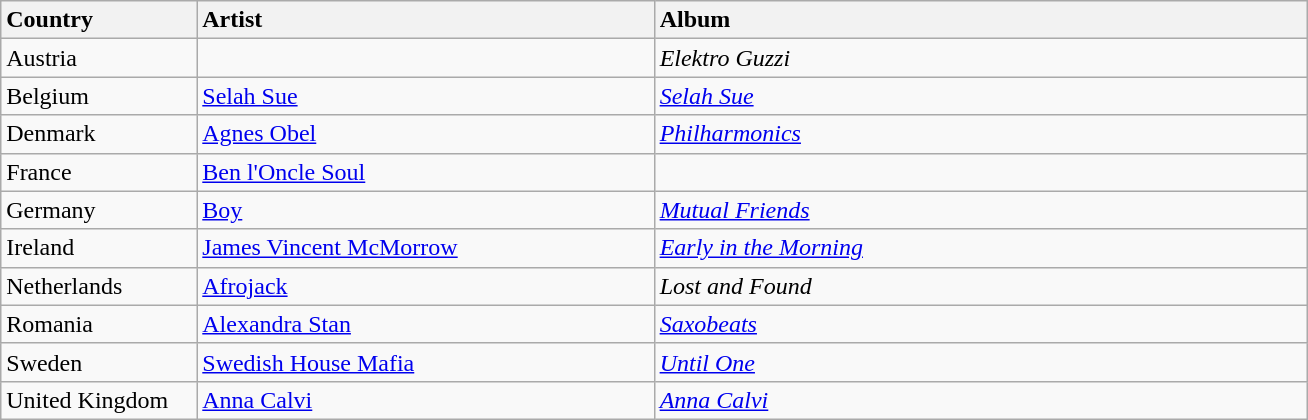<table class="wikitable" style="width:69%;">
<tr>
<th style="width:15%; text-align:left;">Country</th>
<th style="width:35%; text-align:left;">Artist</th>
<th style="width:50%; text-align:left;">Album</th>
</tr>
<tr>
<td>Austria</td>
<td></td>
<td><em>Elektro Guzzi</em></td>
</tr>
<tr>
<td>Belgium</td>
<td><a href='#'>Selah Sue</a></td>
<td><em><a href='#'>Selah Sue</a></em></td>
</tr>
<tr>
<td>Denmark</td>
<td><a href='#'>Agnes Obel</a></td>
<td><em><a href='#'>Philharmonics</a></em></td>
</tr>
<tr>
<td>France</td>
<td><a href='#'>Ben l'Oncle Soul</a></td>
<td></td>
</tr>
<tr>
<td>Germany</td>
<td><a href='#'>Boy</a></td>
<td><em><a href='#'>Mutual Friends</a></em></td>
</tr>
<tr>
<td>Ireland</td>
<td><a href='#'>James Vincent McMorrow</a></td>
<td><em><a href='#'>Early in the Morning</a></em></td>
</tr>
<tr>
<td>Netherlands</td>
<td><a href='#'>Afrojack</a></td>
<td><em>Lost and Found</em></td>
</tr>
<tr>
<td>Romania</td>
<td><a href='#'>Alexandra Stan</a></td>
<td><em><a href='#'>Saxobeats</a></em></td>
</tr>
<tr>
<td>Sweden</td>
<td><a href='#'>Swedish House Mafia</a></td>
<td><em><a href='#'>Until One</a></em></td>
</tr>
<tr>
<td>United Kingdom</td>
<td><a href='#'>Anna Calvi</a></td>
<td><em><a href='#'>Anna Calvi</a></em></td>
</tr>
</table>
